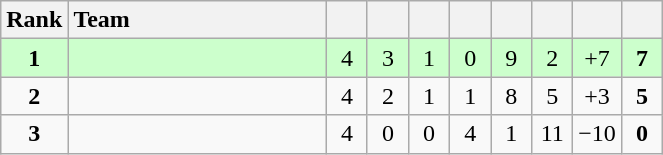<table class="wikitable" style="text-align: center;">
<tr>
<th width=30>Rank</th>
<th width=165 style="text-align:left;">Team</th>
<th width=20></th>
<th width=20></th>
<th width=20></th>
<th width=20></th>
<th width=20></th>
<th width=20></th>
<th width=20></th>
<th width=20></th>
</tr>
<tr style="background:#ccffcc;">
<td><strong>1</strong></td>
<td style="text-align:left;"></td>
<td>4</td>
<td>3</td>
<td>1</td>
<td>0</td>
<td>9</td>
<td>2</td>
<td>+7</td>
<td><strong>7</strong></td>
</tr>
<tr>
<td><strong>2</strong></td>
<td style="text-align:left;"></td>
<td>4</td>
<td>2</td>
<td>1</td>
<td>1</td>
<td>8</td>
<td>5</td>
<td>+3</td>
<td><strong>5</strong></td>
</tr>
<tr>
<td><strong>3</strong></td>
<td style="text-align:left;"></td>
<td>4</td>
<td>0</td>
<td>0</td>
<td>4</td>
<td>1</td>
<td>11</td>
<td>−10</td>
<td><strong>0</strong></td>
</tr>
</table>
